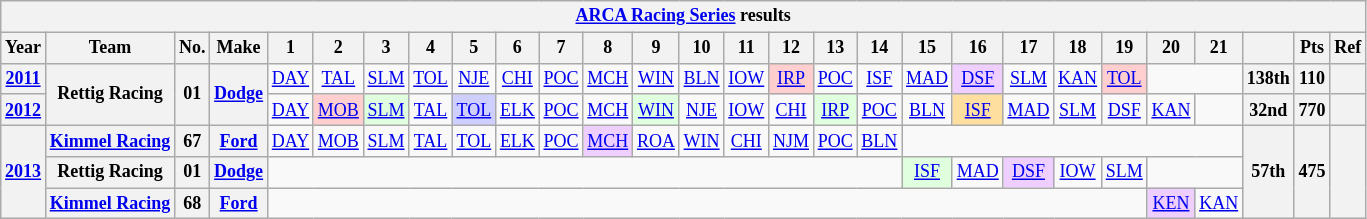<table class="wikitable" style="text-align:center; font-size:75%">
<tr>
<th colspan=48><a href='#'>ARCA Racing Series</a> results</th>
</tr>
<tr>
<th>Year</th>
<th>Team</th>
<th>No.</th>
<th>Make</th>
<th>1</th>
<th>2</th>
<th>3</th>
<th>4</th>
<th>5</th>
<th>6</th>
<th>7</th>
<th>8</th>
<th>9</th>
<th>10</th>
<th>11</th>
<th>12</th>
<th>13</th>
<th>14</th>
<th>15</th>
<th>16</th>
<th>17</th>
<th>18</th>
<th>19</th>
<th>20</th>
<th>21</th>
<th></th>
<th>Pts</th>
<th>Ref</th>
</tr>
<tr>
<th><a href='#'>2011</a></th>
<th rowspan=2>Rettig Racing</th>
<th rowspan=2>01</th>
<th rowspan=2><a href='#'>Dodge</a></th>
<td><a href='#'>DAY</a></td>
<td><a href='#'>TAL</a></td>
<td><a href='#'>SLM</a></td>
<td><a href='#'>TOL</a></td>
<td><a href='#'>NJE</a></td>
<td><a href='#'>CHI</a></td>
<td><a href='#'>POC</a></td>
<td><a href='#'>MCH</a></td>
<td><a href='#'>WIN</a></td>
<td><a href='#'>BLN</a></td>
<td><a href='#'>IOW</a></td>
<td style="background:#FFCFCF;"><a href='#'>IRP</a><br></td>
<td><a href='#'>POC</a></td>
<td><a href='#'>ISF</a></td>
<td><a href='#'>MAD</a></td>
<td style="background:#EFCFFF;"><a href='#'>DSF</a><br></td>
<td><a href='#'>SLM</a></td>
<td><a href='#'>KAN</a></td>
<td style="background:#FFCFCF;"><a href='#'>TOL</a><br></td>
<td colspan=2></td>
<th>138th</th>
<th>110</th>
<th></th>
</tr>
<tr>
<th><a href='#'>2012</a></th>
<td><a href='#'>DAY</a></td>
<td style="background:#FFCFCF;"><a href='#'>MOB</a><br></td>
<td style="background:#DFFFDF;"><a href='#'>SLM</a><br></td>
<td><a href='#'>TAL</a></td>
<td style="background:#CFCFFF;"><a href='#'>TOL</a><br></td>
<td><a href='#'>ELK</a></td>
<td><a href='#'>POC</a></td>
<td><a href='#'>MCH</a></td>
<td style="background:#DFFFDF;"><a href='#'>WIN</a><br></td>
<td><a href='#'>NJE</a></td>
<td><a href='#'>IOW</a></td>
<td><a href='#'>CHI</a></td>
<td style="background:#DFFFDF;"><a href='#'>IRP</a><br></td>
<td><a href='#'>POC</a></td>
<td><a href='#'>BLN</a></td>
<td style="background:#FFDF9F;"><a href='#'>ISF</a><br></td>
<td><a href='#'>MAD</a></td>
<td><a href='#'>SLM</a></td>
<td><a href='#'>DSF</a><br></td>
<td><a href='#'>KAN</a></td>
<td></td>
<th>32nd</th>
<th>770</th>
<th></th>
</tr>
<tr>
<th rowspan=3><a href='#'>2013</a></th>
<th><a href='#'>Kimmel Racing</a></th>
<th>67</th>
<th><a href='#'>Ford</a></th>
<td><a href='#'>DAY</a></td>
<td><a href='#'>MOB</a></td>
<td><a href='#'>SLM</a></td>
<td><a href='#'>TAL</a></td>
<td><a href='#'>TOL</a></td>
<td><a href='#'>ELK</a></td>
<td><a href='#'>POC</a></td>
<td style="background:#EFCFFF;"><a href='#'>MCH</a><br></td>
<td><a href='#'>ROA</a></td>
<td><a href='#'>WIN</a></td>
<td><a href='#'>CHI</a></td>
<td><a href='#'>NJM</a></td>
<td><a href='#'>POC</a></td>
<td><a href='#'>BLN</a></td>
<td colspan=7></td>
<th rowspan=3>57th</th>
<th rowspan=3>475</th>
<th rowspan=3></th>
</tr>
<tr>
<th>Rettig Racing</th>
<th>01</th>
<th><a href='#'>Dodge</a></th>
<td colspan=14></td>
<td style="background:#DFFFDF;"><a href='#'>ISF</a><br></td>
<td><a href='#'>MAD</a></td>
<td style="background:#EFCFFF;"><a href='#'>DSF</a><br></td>
<td><a href='#'>IOW</a></td>
<td><a href='#'>SLM</a></td>
<td colspan=2></td>
</tr>
<tr>
<th><a href='#'>Kimmel Racing</a></th>
<th>68</th>
<th><a href='#'>Ford</a></th>
<td colspan=19></td>
<td style="background:#EFCFFF;"><a href='#'>KEN</a><br></td>
<td><a href='#'>KAN</a></td>
</tr>
</table>
